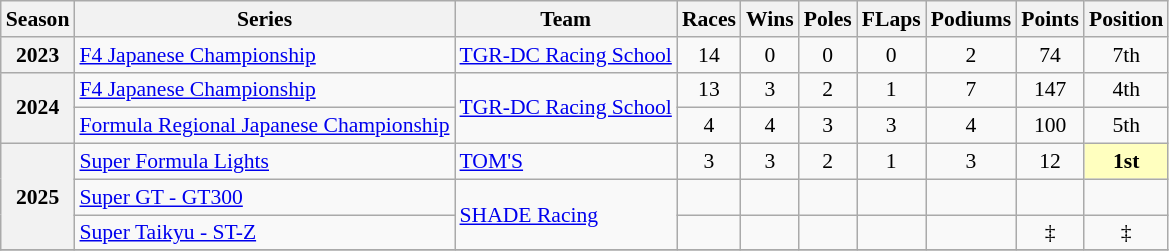<table class="wikitable" style="font-size: 90%; text-align:center">
<tr>
<th>Season</th>
<th>Series</th>
<th>Team</th>
<th>Races</th>
<th>Wins</th>
<th>Poles</th>
<th>FLaps</th>
<th>Podiums</th>
<th>Points</th>
<th>Position</th>
</tr>
<tr>
<th>2023</th>
<td align=left><a href='#'>F4 Japanese Championship</a></td>
<td align=left><a href='#'>TGR-DC Racing School</a></td>
<td>14</td>
<td>0</td>
<td>0</td>
<td>0</td>
<td>2</td>
<td>74</td>
<td>7th</td>
</tr>
<tr>
<th rowspan="2">2024</th>
<td align=left><a href='#'>F4 Japanese Championship</a></td>
<td rowspan="2" align="left"><a href='#'>TGR-DC Racing School</a></td>
<td>13</td>
<td>3</td>
<td>2</td>
<td>1</td>
<td>7</td>
<td>147</td>
<td>4th</td>
</tr>
<tr>
<td align=left><a href='#'>Formula Regional Japanese Championship</a></td>
<td>4</td>
<td>4</td>
<td>3</td>
<td>3</td>
<td>4</td>
<td>100</td>
<td>5th</td>
</tr>
<tr>
<th rowspan="3">2025</th>
<td align=left><a href='#'>Super Formula Lights</a></td>
<td align=left><a href='#'>TOM'S</a></td>
<td>3</td>
<td>3</td>
<td>2</td>
<td>1</td>
<td>3</td>
<td>12</td>
<td style="background:#ffffbf;"><strong>1st</strong></td>
</tr>
<tr>
<td align=left><a href='#'>Super GT - GT300</a></td>
<td rowspan="2" align="left"><a href='#'>SHADE Racing</a></td>
<td></td>
<td></td>
<td></td>
<td></td>
<td></td>
<td></td>
<td></td>
</tr>
<tr>
<td align=left><a href='#'>Super Taikyu - ST-Z</a></td>
<td></td>
<td></td>
<td></td>
<td></td>
<td></td>
<td>‡</td>
<td>‡</td>
</tr>
<tr>
</tr>
</table>
